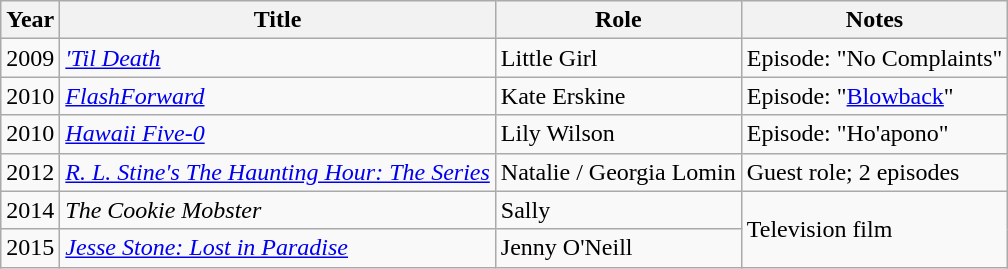<table class="wikitable sortable plainrowheaders">
<tr>
<th scope="col">Year</th>
<th scope="col">Title</th>
<th scope="col">Role</th>
<th scope="col" class="unsortable">Notes</th>
</tr>
<tr>
<td>2009</td>
<td><em><a href='#'>'Til Death</a></em></td>
<td>Little Girl</td>
<td>Episode: "No Complaints"</td>
</tr>
<tr>
<td>2010</td>
<td><em><a href='#'>FlashForward</a></em></td>
<td>Kate Erskine</td>
<td>Episode: "<a href='#'>Blowback</a>"</td>
</tr>
<tr>
<td>2010</td>
<td><em><a href='#'>Hawaii Five-0</a></em></td>
<td>Lily Wilson</td>
<td>Episode: "Ho'apono"</td>
</tr>
<tr>
<td>2012</td>
<td><em><a href='#'>R. L. Stine's The Haunting Hour: The Series</a></em></td>
<td>Natalie / Georgia Lomin</td>
<td>Guest role; 2 episodes</td>
</tr>
<tr>
<td>2014</td>
<td><em>The Cookie Mobster</em></td>
<td>Sally</td>
<td rowspan="2">Television film</td>
</tr>
<tr>
<td>2015</td>
<td><em><a href='#'>Jesse Stone: Lost in Paradise</a></em></td>
<td>Jenny O'Neill</td>
</tr>
</table>
